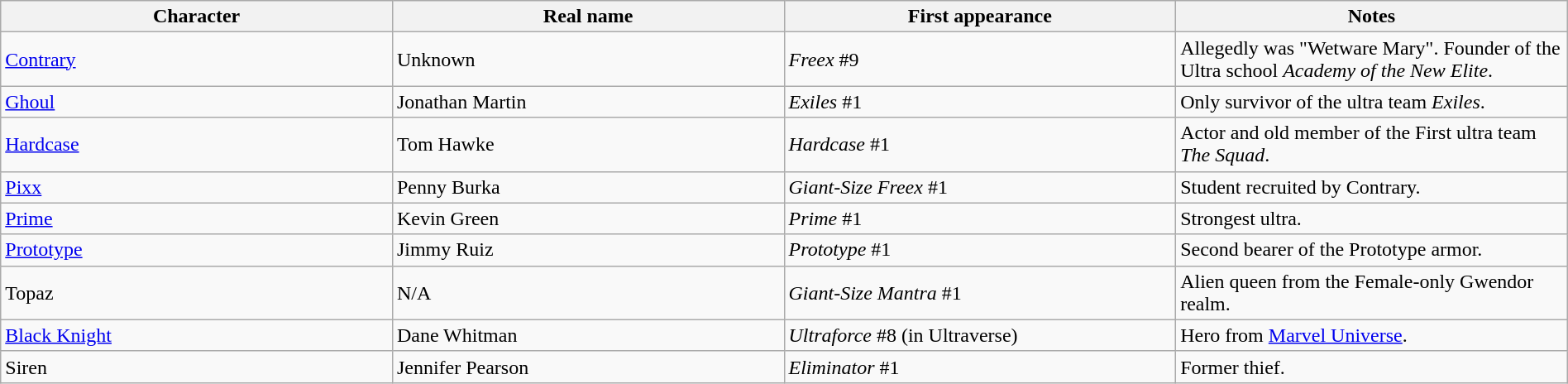<table class="wikitable" style="width:100%;">
<tr>
<th style="width:25%;">Character</th>
<th style="width:25%;">Real name</th>
<th style="width:25%;">First appearance</th>
<th style="width:25%;">Notes</th>
</tr>
<tr>
<td><a href='#'>Contrary</a></td>
<td>Unknown</td>
<td><em>Freex</em> #9</td>
<td>Allegedly was "Wetware Mary". Founder of the Ultra school <em>Academy of the New Elite</em>.</td>
</tr>
<tr>
<td><a href='#'>Ghoul</a></td>
<td>Jonathan Martin</td>
<td><em>Exiles</em> #1</td>
<td>Only survivor of the ultra team <em>Exiles</em>.</td>
</tr>
<tr>
<td><a href='#'>Hardcase</a></td>
<td>Tom Hawke</td>
<td><em>Hardcase</em> #1</td>
<td>Actor and old member of the First ultra team <em>The Squad</em>.</td>
</tr>
<tr>
<td><a href='#'>Pixx</a></td>
<td>Penny Burka</td>
<td><em>Giant-Size Freex</em> #1</td>
<td>Student recruited by Contrary.</td>
</tr>
<tr>
<td><a href='#'>Prime</a></td>
<td>Kevin Green</td>
<td><em>Prime</em> #1</td>
<td>Strongest ultra.</td>
</tr>
<tr>
<td><a href='#'>Prototype</a></td>
<td>Jimmy Ruiz</td>
<td><em>Prototype</em> #1</td>
<td>Second bearer of the Prototype armor.</td>
</tr>
<tr>
<td>Topaz</td>
<td>N/A</td>
<td><em>Giant-Size Mantra</em> #1</td>
<td>Alien queen from the Female-only Gwendor realm.</td>
</tr>
<tr>
<td><a href='#'>Black Knight</a></td>
<td>Dane Whitman</td>
<td><em>Ultraforce</em> #8 (in Ultraverse)</td>
<td>Hero from <a href='#'>Marvel Universe</a>.</td>
</tr>
<tr>
<td>Siren</td>
<td>Jennifer Pearson</td>
<td><em>Eliminator</em> #1</td>
<td>Former thief.</td>
</tr>
</table>
